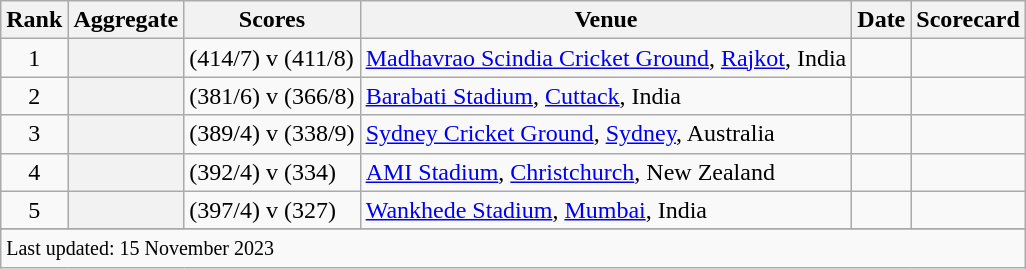<table class="wikitable sortable">
<tr>
<th scope=col>Rank</th>
<th scope=col>Aggregate</th>
<th scope=col>Scores</th>
<th scope=col>Venue</th>
<th scope=col>Date</th>
<th scope=col>Scorecard</th>
</tr>
<tr>
<td align=center>1</td>
<th scope=row style=text-align:center;></th>
<td> (414/7) v  (411/8)</td>
<td><a href='#'>Madhavrao Scindia Cricket Ground</a>, <a href='#'>Rajkot</a>, India</td>
<td></td>
<td></td>
</tr>
<tr>
<td align=center>2</td>
<th scope=row style=text-align:center;></th>
<td> (381/6) v  (366/8)</td>
<td><a href='#'>Barabati Stadium</a>, <a href='#'>Cuttack</a>, India</td>
<td></td>
<td></td>
</tr>
<tr>
<td align=center>3</td>
<th scope=row style=text-align:center;></th>
<td> (389/4) v  (338/9)</td>
<td><a href='#'>Sydney Cricket Ground</a>, <a href='#'>Sydney</a>, Australia</td>
<td></td>
<td></td>
</tr>
<tr>
<td align=center>4</td>
<th scope=row style=text-align:center;></th>
<td> (392/4) v  (334)</td>
<td><a href='#'>AMI Stadium</a>, <a href='#'>Christchurch</a>, New Zealand</td>
<td></td>
<td></td>
</tr>
<tr>
<td align=center>5</td>
<th scope=row style=text-align:center;></th>
<td> (397/4) v  (327)</td>
<td><a href='#'>Wankhede Stadium</a>, <a href='#'>Mumbai</a>, India</td>
<td> </td>
<td></td>
</tr>
<tr>
</tr>
<tr class=sortbottom>
<td colspan=6><small>Last updated: 15 November 2023</small></td>
</tr>
</table>
